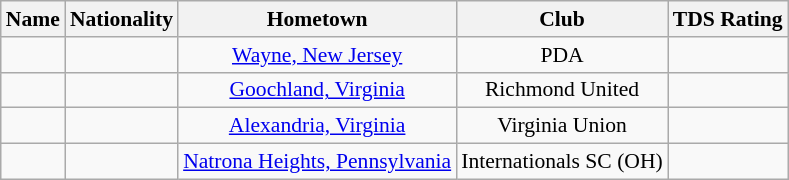<table class="wikitable" style="font-size:90%; text-align: center;" border="1">
<tr>
<th>Name</th>
<th>Nationality</th>
<th>Hometown</th>
<th>Club</th>
<th>TDS Rating</th>
</tr>
<tr>
<td></td>
<td></td>
<td><a href='#'>Wayne, New Jersey</a></td>
<td>PDA</td>
<td></td>
</tr>
<tr>
<td></td>
<td></td>
<td><a href='#'>Goochland, Virginia</a></td>
<td>Richmond United</td>
<td></td>
</tr>
<tr>
<td></td>
<td></td>
<td><a href='#'>Alexandria, Virginia</a></td>
<td>Virginia Union</td>
<td></td>
</tr>
<tr>
<td></td>
<td></td>
<td><a href='#'>Natrona Heights, Pennsylvania</a></td>
<td>Internationals SC (OH)</td>
<td></td>
</tr>
</table>
